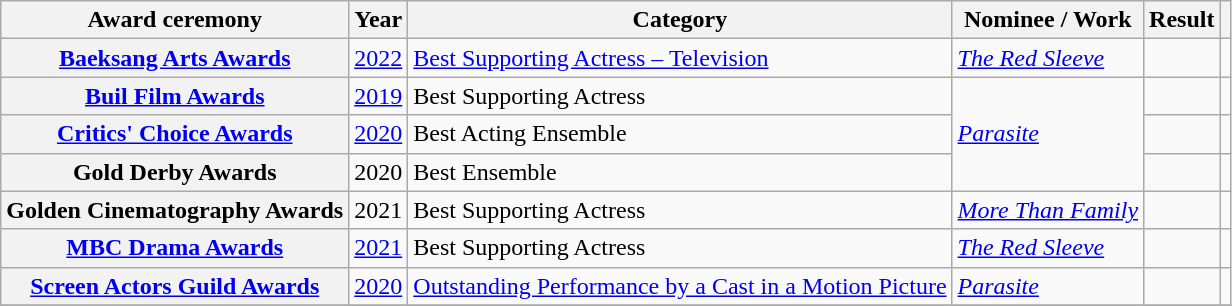<table class="wikitable plainrowheaders sortable">
<tr>
<th scope="col">Award ceremony</th>
<th scope="col">Year</th>
<th scope="col">Category</th>
<th scope="col">Nominee / Work</th>
<th scope="col">Result</th>
<th scope="col" class="unsortable"></th>
</tr>
<tr>
<th scope="row" rowspan="1"><a href='#'>Baeksang Arts Awards</a></th>
<td><a href='#'>2022</a></td>
<td><a href='#'>Best Supporting Actress – Television</a></td>
<td><em><a href='#'>The Red Sleeve</a></em></td>
<td></td>
<td></td>
</tr>
<tr>
<th scope="row"  rowspan="1"><a href='#'>Buil Film Awards</a></th>
<td><a href='#'>2019</a></td>
<td>Best Supporting Actress</td>
<td rowspan="3"><em><a href='#'>Parasite</a></em></td>
<td></td>
<td></td>
</tr>
<tr>
<th scope="row"><a href='#'>Critics' Choice Awards</a></th>
<td><a href='#'>2020</a></td>
<td>Best Acting Ensemble</td>
<td></td>
<td></td>
</tr>
<tr>
<th scope="row">Gold Derby Awards</th>
<td>2020</td>
<td>Best Ensemble</td>
<td></td>
<td></td>
</tr>
<tr>
<th scope="row">Golden Cinematography Awards</th>
<td>2021</td>
<td>Best Supporting Actress</td>
<td><em><a href='#'>More Than Family</a></em></td>
<td></td>
<td></td>
</tr>
<tr>
<th scope="row"><a href='#'>MBC Drama Awards</a></th>
<td><a href='#'>2021</a></td>
<td>Best Supporting Actress</td>
<td><em><a href='#'>The Red Sleeve</a></em></td>
<td></td>
<td></td>
</tr>
<tr>
<th scope="row"><a href='#'>Screen Actors Guild Awards</a></th>
<td><a href='#'>2020</a></td>
<td><a href='#'>Outstanding Performance by a Cast in a Motion Picture</a></td>
<td><em><a href='#'>Parasite</a></em></td>
<td></td>
<td></td>
</tr>
<tr>
</tr>
</table>
